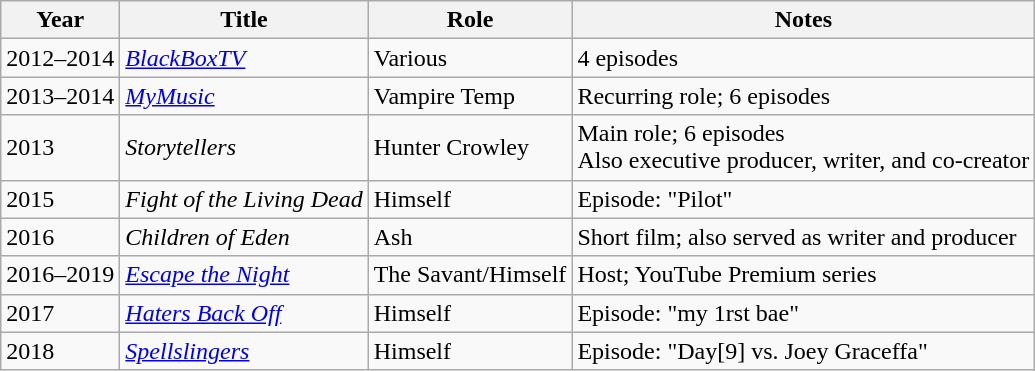<table class="wikitable plainrowheaders sortable">
<tr>
<th scope="col">Year</th>
<th scope="col">Title</th>
<th scope="col">Role</th>
<th scope="col" class="unsortable">Notes</th>
</tr>
<tr>
<td>2012–2014</td>
<td><em><a href='#'>BlackBoxTV</a></em></td>
<td>Various</td>
<td>4 episodes</td>
</tr>
<tr>
<td>2013–2014</td>
<td><em><a href='#'>MyMusic</a></em></td>
<td>Vampire Temp</td>
<td>Recurring role; 6 episodes</td>
</tr>
<tr>
<td>2013</td>
<td><em>Storytellers</em></td>
<td>Hunter Crowley</td>
<td>Main role; 6 episodes<br>Also executive producer, writer, and co-creator</td>
</tr>
<tr>
<td>2015</td>
<td><em>Fight of the Living Dead</em></td>
<td>Himself</td>
<td>Episode: "Pilot"</td>
</tr>
<tr>
<td>2016</td>
<td><em>Children of Eden</em></td>
<td>Ash</td>
<td>Short film; also served as writer and producer</td>
</tr>
<tr>
<td>2016–2019</td>
<td><em><a href='#'>Escape the Night</a></em></td>
<td>The Savant/Himself</td>
<td>Host; YouTube Premium series</td>
</tr>
<tr>
<td>2017</td>
<td><em><a href='#'>Haters Back Off</a></em></td>
<td>Himself</td>
<td>Episode: "my 1rst bae"</td>
</tr>
<tr>
<td>2018</td>
<td><em><a href='#'>Spellslingers</a></em></td>
<td>Himself</td>
<td>Episode: "Day[9] vs. Joey Graceffa"</td>
</tr>
</table>
